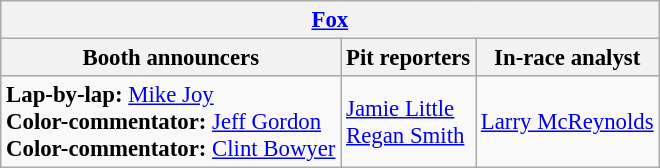<table class="wikitable" style="font-size: 95%">
<tr>
<th colspan="3"><a href='#'>Fox</a></th>
</tr>
<tr>
<th>Booth announcers</th>
<th>Pit reporters</th>
<th>In-race analyst</th>
</tr>
<tr>
<td><strong>Lap-by-lap:</strong> <a href='#'>Mike Joy</a><br><strong>Color-commentator:</strong> <a href='#'>Jeff Gordon</a><br><strong>Color-commentator:</strong> <a href='#'>Clint Bowyer</a></td>
<td><a href='#'>Jamie Little</a><br><a href='#'>Regan Smith</a></td>
<td><a href='#'>Larry McReynolds</a></td>
</tr>
</table>
